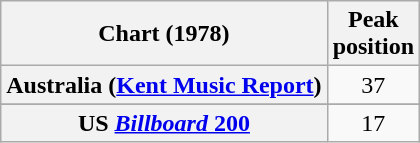<table class="wikitable sortable plainrowheaders" style="text-align:center">
<tr>
<th scope="col">Chart (1978)</th>
<th scope="col">Peak<br>position</th>
</tr>
<tr>
<th scope="row">Australia (<a href='#'>Kent Music Report</a>)</th>
<td>37</td>
</tr>
<tr>
</tr>
<tr>
</tr>
<tr>
</tr>
<tr>
<th scope="row">US <a href='#'><em>Billboard</em> 200</a></th>
<td>17</td>
</tr>
</table>
